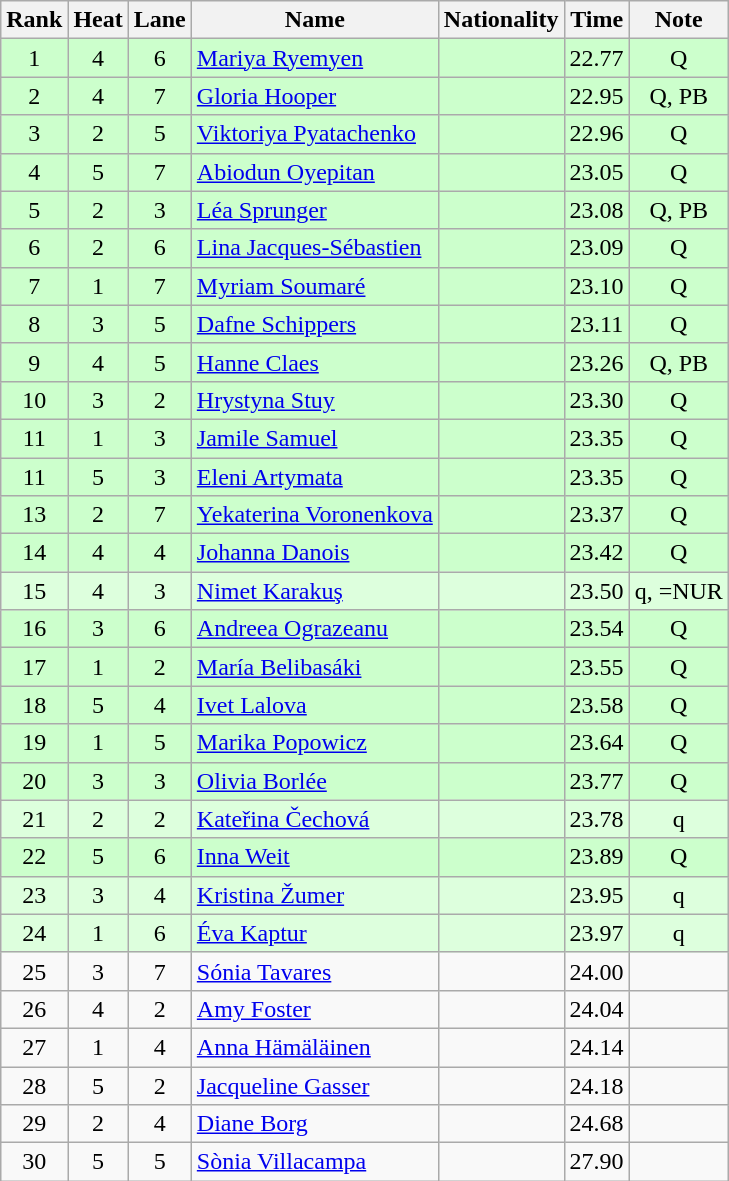<table class="wikitable sortable" style="text-align:center">
<tr>
<th>Rank</th>
<th>Heat</th>
<th>Lane</th>
<th>Name</th>
<th>Nationality</th>
<th>Time</th>
<th>Note</th>
</tr>
<tr bgcolor=ccffcc>
<td>1</td>
<td>4</td>
<td>6</td>
<td align="left"><a href='#'>Mariya Ryemyen</a></td>
<td align=left></td>
<td>22.77</td>
<td>Q</td>
</tr>
<tr bgcolor=ccffcc>
<td>2</td>
<td>4</td>
<td>7</td>
<td align="left"><a href='#'>Gloria Hooper</a></td>
<td align=left></td>
<td>22.95</td>
<td>Q, PB</td>
</tr>
<tr bgcolor=ccffcc>
<td>3</td>
<td>2</td>
<td>5</td>
<td align="left"><a href='#'>Viktoriya Pyatachenko</a></td>
<td align=left></td>
<td>22.96</td>
<td>Q</td>
</tr>
<tr bgcolor=ccffcc>
<td>4</td>
<td>5</td>
<td>7</td>
<td align="left"><a href='#'>Abiodun Oyepitan</a></td>
<td align=left></td>
<td>23.05</td>
<td>Q</td>
</tr>
<tr bgcolor=ccffcc>
<td>5</td>
<td>2</td>
<td>3</td>
<td align="left"><a href='#'>Léa Sprunger</a></td>
<td align=left></td>
<td>23.08</td>
<td>Q, PB</td>
</tr>
<tr bgcolor=ccffcc>
<td>6</td>
<td>2</td>
<td>6</td>
<td align="left"><a href='#'>Lina Jacques-Sébastien</a></td>
<td align=left></td>
<td>23.09</td>
<td>Q</td>
</tr>
<tr bgcolor=ccffcc>
<td>7</td>
<td>1</td>
<td>7</td>
<td align="left"><a href='#'>Myriam Soumaré</a></td>
<td align=left></td>
<td>23.10</td>
<td>Q</td>
</tr>
<tr bgcolor=ccffcc>
<td>8</td>
<td>3</td>
<td>5</td>
<td align="left"><a href='#'>Dafne Schippers</a></td>
<td align=left></td>
<td>23.11</td>
<td>Q</td>
</tr>
<tr bgcolor=ccffcc>
<td>9</td>
<td>4</td>
<td>5</td>
<td align="left"><a href='#'>Hanne Claes</a></td>
<td align=left></td>
<td>23.26</td>
<td>Q, PB</td>
</tr>
<tr bgcolor=ccffcc>
<td>10</td>
<td>3</td>
<td>2</td>
<td align="left"><a href='#'>Hrystyna Stuy</a></td>
<td align=left></td>
<td>23.30</td>
<td>Q</td>
</tr>
<tr bgcolor=ccffcc>
<td>11</td>
<td>1</td>
<td>3</td>
<td align="left"><a href='#'>Jamile Samuel</a></td>
<td align=left></td>
<td>23.35</td>
<td>Q</td>
</tr>
<tr bgcolor=ccffcc>
<td>11</td>
<td>5</td>
<td>3</td>
<td align="left"><a href='#'>Eleni Artymata</a></td>
<td align=left></td>
<td>23.35</td>
<td>Q</td>
</tr>
<tr bgcolor=ccffcc>
<td>13</td>
<td>2</td>
<td>7</td>
<td align="left"><a href='#'>Yekaterina Voronenkova</a></td>
<td align=left></td>
<td>23.37</td>
<td>Q</td>
</tr>
<tr bgcolor=ccffcc>
<td>14</td>
<td>4</td>
<td>4</td>
<td align="left"><a href='#'>Johanna Danois</a></td>
<td align=left></td>
<td>23.42</td>
<td>Q</td>
</tr>
<tr bgcolor=ddffdd>
<td>15</td>
<td>4</td>
<td>3</td>
<td align="left"><a href='#'>Nimet Karakuş</a></td>
<td align=left></td>
<td>23.50</td>
<td>q, =NUR</td>
</tr>
<tr bgcolor=ccffcc>
<td>16</td>
<td>3</td>
<td>6</td>
<td align="left"><a href='#'>Andreea Ograzeanu</a></td>
<td align=left></td>
<td>23.54</td>
<td>Q</td>
</tr>
<tr bgcolor=ccffcc>
<td>17</td>
<td>1</td>
<td>2</td>
<td align="left"><a href='#'>María Belibasáki</a></td>
<td align=left></td>
<td>23.55</td>
<td>Q</td>
</tr>
<tr bgcolor=ccffcc>
<td>18</td>
<td>5</td>
<td>4</td>
<td align="left"><a href='#'>Ivet Lalova</a></td>
<td align=left></td>
<td>23.58</td>
<td>Q</td>
</tr>
<tr bgcolor=ccffcc>
<td>19</td>
<td>1</td>
<td>5</td>
<td align="left"><a href='#'>Marika Popowicz</a></td>
<td align=left></td>
<td>23.64</td>
<td>Q</td>
</tr>
<tr bgcolor=ccffcc>
<td>20</td>
<td>3</td>
<td>3</td>
<td align="left"><a href='#'>Olivia Borlée</a></td>
<td align=left></td>
<td>23.77</td>
<td>Q</td>
</tr>
<tr bgcolor=ddffdd>
<td>21</td>
<td>2</td>
<td>2</td>
<td align="left"><a href='#'>Kateřina Čechová</a></td>
<td align=left></td>
<td>23.78</td>
<td>q</td>
</tr>
<tr bgcolor=ccffcc>
<td>22</td>
<td>5</td>
<td>6</td>
<td align="left"><a href='#'>Inna Weit</a></td>
<td align=left></td>
<td>23.89</td>
<td>Q</td>
</tr>
<tr bgcolor=ddffdd>
<td>23</td>
<td>3</td>
<td>4</td>
<td align="left"><a href='#'>Kristina Žumer</a></td>
<td align=left></td>
<td>23.95</td>
<td>q</td>
</tr>
<tr bgcolor=ddffdd>
<td>24</td>
<td>1</td>
<td>6</td>
<td align="left"><a href='#'>Éva Kaptur</a></td>
<td align=left></td>
<td>23.97</td>
<td>q</td>
</tr>
<tr>
<td>25</td>
<td>3</td>
<td>7</td>
<td align="left"><a href='#'>Sónia Tavares</a></td>
<td align=left></td>
<td>24.00</td>
<td></td>
</tr>
<tr>
<td>26</td>
<td>4</td>
<td>2</td>
<td align="left"><a href='#'>Amy Foster</a></td>
<td align=left></td>
<td>24.04</td>
<td></td>
</tr>
<tr>
<td>27</td>
<td>1</td>
<td>4</td>
<td align="left"><a href='#'>Anna Hämäläinen</a></td>
<td align=left></td>
<td>24.14</td>
<td></td>
</tr>
<tr>
<td>28</td>
<td>5</td>
<td>2</td>
<td align="left"><a href='#'>Jacqueline Gasser</a></td>
<td align=left></td>
<td>24.18</td>
<td></td>
</tr>
<tr>
<td>29</td>
<td>2</td>
<td>4</td>
<td align="left"><a href='#'>Diane Borg</a></td>
<td align=left></td>
<td>24.68</td>
<td></td>
</tr>
<tr>
<td>30</td>
<td>5</td>
<td>5</td>
<td align="left"><a href='#'>Sònia Villacampa</a></td>
<td align=left></td>
<td>27.90</td>
<td></td>
</tr>
</table>
